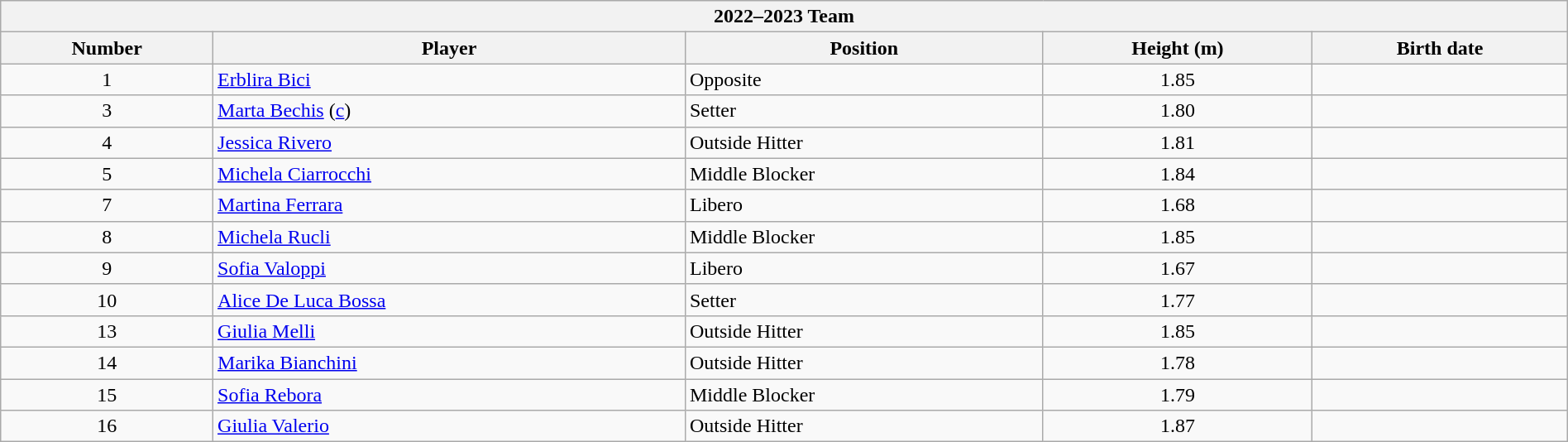<table class="wikitable collapsible collapsed" style="width:100%;">
<tr>
<th colspan=5><strong>2022–2023 Team</strong></th>
</tr>
<tr>
<th>Number</th>
<th>Player</th>
<th>Position</th>
<th>Height (m)</th>
<th>Birth date</th>
</tr>
<tr>
<td align=center>1</td>
<td> <a href='#'>Erblira Bici</a></td>
<td>Opposite</td>
<td align=center>1.85</td>
<td></td>
</tr>
<tr>
<td align=center>3</td>
<td> <a href='#'>Marta Bechis</a> (<a href='#'>c</a>)</td>
<td>Setter</td>
<td align=center>1.80</td>
<td></td>
</tr>
<tr>
<td align=center>4</td>
<td> <a href='#'>Jessica Rivero</a></td>
<td>Outside Hitter</td>
<td align=center>1.81</td>
<td></td>
</tr>
<tr>
<td align=center>5</td>
<td> <a href='#'>Michela Ciarrocchi</a></td>
<td>Middle Blocker</td>
<td align=center>1.84</td>
<td></td>
</tr>
<tr>
<td align=center>7</td>
<td> <a href='#'>Martina Ferrara</a></td>
<td>Libero</td>
<td align=center>1.68</td>
<td></td>
</tr>
<tr>
<td align=center>8</td>
<td> <a href='#'>Michela Rucli</a></td>
<td>Middle Blocker</td>
<td align=center>1.85</td>
<td></td>
</tr>
<tr>
<td align=center>9</td>
<td> <a href='#'>Sofia Valoppi</a></td>
<td>Libero</td>
<td align=center>1.67</td>
<td></td>
</tr>
<tr>
<td align=center>10</td>
<td> <a href='#'>Alice De Luca Bossa</a></td>
<td>Setter</td>
<td align=center>1.77</td>
<td></td>
</tr>
<tr>
<td align=center>13</td>
<td> <a href='#'>Giulia Melli</a></td>
<td>Outside Hitter</td>
<td align=center>1.85</td>
<td></td>
</tr>
<tr>
<td align=center>14</td>
<td> <a href='#'>Marika Bianchini</a></td>
<td>Outside Hitter</td>
<td align=center>1.78</td>
<td></td>
</tr>
<tr>
<td align=center>15</td>
<td> <a href='#'>Sofia Rebora</a></td>
<td>Middle Blocker</td>
<td align=center>1.79</td>
<td></td>
</tr>
<tr>
<td align=center>16</td>
<td> <a href='#'>Giulia Valerio</a></td>
<td>Outside Hitter</td>
<td align=center>1.87</td>
<td></td>
</tr>
</table>
